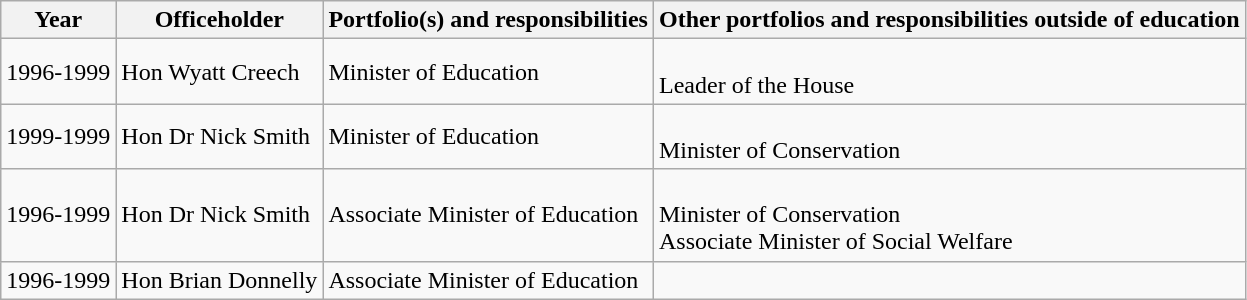<table class="wikitable">
<tr>
<th>Year</th>
<th>Officeholder</th>
<th>Portfolio(s) and responsibilities</th>
<th>Other portfolios and responsibilities outside of education</th>
</tr>
<tr>
<td>1996-1999</td>
<td>Hon Wyatt Creech</td>
<td>Minister of Education</td>
<td><br>Leader of the House</td>
</tr>
<tr>
<td>1999-1999</td>
<td>Hon Dr Nick Smith</td>
<td>Minister of Education</td>
<td><br>Minister of Conservation</td>
</tr>
<tr>
<td>1996-1999</td>
<td>Hon Dr Nick Smith</td>
<td>Associate Minister of Education</td>
<td><br>Minister of Conservation<br>Associate Minister of Social Welfare</td>
</tr>
<tr>
<td>1996-1999</td>
<td>Hon Brian Donnelly</td>
<td>Associate Minister of Education</td>
<td></td>
</tr>
</table>
